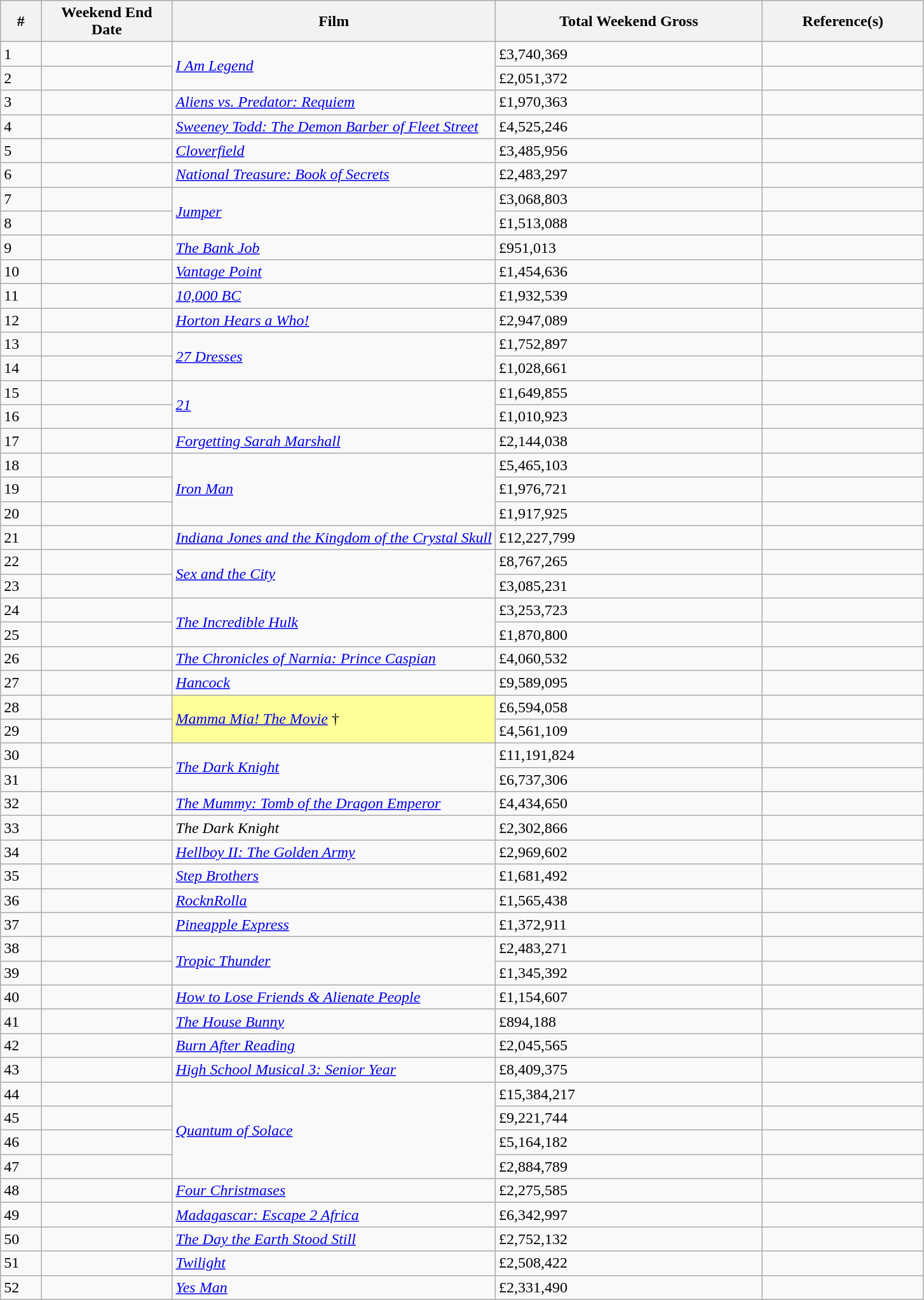<table class="wikitable sortable">
<tr>
<th abbr="Week">#</th>
<th abbr="Date" style="width:130px">Weekend End Date</th>
<th width="35%">Film</th>
<th abbr="Gross">Total Weekend Gross</th>
<th>Reference(s)</th>
</tr>
<tr>
<td>1</td>
<td></td>
<td rowspan="2"><em><a href='#'>I Am Legend</a></em> </td>
<td>£3,740,369</td>
<td></td>
</tr>
<tr>
<td>2</td>
<td></td>
<td>£2,051,372</td>
<td></td>
</tr>
<tr>
<td>3</td>
<td></td>
<td><em><a href='#'>Aliens vs. Predator: Requiem</a></em></td>
<td>£1,970,363</td>
<td></td>
</tr>
<tr>
<td>4</td>
<td></td>
<td><em><a href='#'>Sweeney Todd: The Demon Barber of Fleet Street</a></em></td>
<td>£4,525,246</td>
<td></td>
</tr>
<tr>
<td>5</td>
<td></td>
<td><em><a href='#'>Cloverfield</a></em></td>
<td>£3,485,956</td>
<td></td>
</tr>
<tr>
<td>6</td>
<td></td>
<td><em><a href='#'>National Treasure: Book of Secrets</a></em></td>
<td>£2,483,297</td>
<td></td>
</tr>
<tr>
<td>7</td>
<td></td>
<td rowspan="2"><em><a href='#'>Jumper</a></em></td>
<td>£3,068,803</td>
<td></td>
</tr>
<tr>
<td>8</td>
<td></td>
<td>£1,513,088</td>
<td></td>
</tr>
<tr>
<td>9</td>
<td></td>
<td><em><a href='#'>The Bank Job</a></em></td>
<td>£951,013</td>
<td></td>
</tr>
<tr>
<td>10</td>
<td></td>
<td><em><a href='#'>Vantage Point</a></em></td>
<td>£1,454,636</td>
<td></td>
</tr>
<tr>
<td>11</td>
<td></td>
<td><em><a href='#'>10,000 BC</a></em></td>
<td>£1,932,539</td>
<td></td>
</tr>
<tr>
<td>12</td>
<td></td>
<td><em><a href='#'>Horton Hears a Who!</a></em></td>
<td>£2,947,089</td>
<td></td>
</tr>
<tr>
<td>13</td>
<td></td>
<td rowspan="2"><em><a href='#'>27 Dresses</a></em></td>
<td>£1,752,897</td>
<td></td>
</tr>
<tr>
<td>14</td>
<td></td>
<td>£1,028,661</td>
<td></td>
</tr>
<tr>
<td>15</td>
<td></td>
<td rowspan="2"><em><a href='#'>21</a></em></td>
<td>£1,649,855</td>
<td></td>
</tr>
<tr>
<td>16</td>
<td></td>
<td>£1,010,923</td>
<td></td>
</tr>
<tr>
<td>17</td>
<td></td>
<td><em><a href='#'>Forgetting Sarah Marshall</a></em></td>
<td>£2,144,038</td>
<td></td>
</tr>
<tr>
<td>18</td>
<td></td>
<td rowspan="3"><em><a href='#'>Iron Man</a></em></td>
<td>£5,465,103</td>
<td></td>
</tr>
<tr>
<td>19</td>
<td></td>
<td>£1,976,721</td>
<td></td>
</tr>
<tr>
<td>20</td>
<td></td>
<td>£1,917,925</td>
<td></td>
</tr>
<tr>
<td>21</td>
<td></td>
<td><em><a href='#'>Indiana Jones and the Kingdom of the Crystal Skull</a></em></td>
<td>£12,227,799</td>
<td></td>
</tr>
<tr>
<td>22</td>
<td></td>
<td rowspan="2"><em><a href='#'>Sex and the City</a></em></td>
<td>£8,767,265</td>
<td></td>
</tr>
<tr>
<td>23</td>
<td></td>
<td>£3,085,231</td>
<td></td>
</tr>
<tr>
<td>24</td>
<td></td>
<td rowspan="2"><em><a href='#'>The Incredible Hulk</a></em></td>
<td>£3,253,723</td>
<td></td>
</tr>
<tr>
<td>25</td>
<td></td>
<td>£1,870,800</td>
<td></td>
</tr>
<tr>
<td>26</td>
<td></td>
<td><em><a href='#'>The Chronicles of Narnia: Prince Caspian</a></em></td>
<td>£4,060,532</td>
<td></td>
</tr>
<tr>
<td>27</td>
<td></td>
<td><em><a href='#'>Hancock</a></em></td>
<td>£9,589,095</td>
<td></td>
</tr>
<tr>
<td>28</td>
<td></td>
<td rowspan="2" style="background-color:#FFFF99"><em><a href='#'>Mamma Mia! The Movie</a></em> †</td>
<td>£6,594,058</td>
<td></td>
</tr>
<tr>
<td>29</td>
<td></td>
<td>£4,561,109</td>
<td></td>
</tr>
<tr>
<td>30</td>
<td></td>
<td rowspan="2"><em><a href='#'>The Dark Knight</a></em></td>
<td>£11,191,824</td>
<td></td>
</tr>
<tr>
<td>31</td>
<td></td>
<td>£6,737,306</td>
<td></td>
</tr>
<tr>
<td>32</td>
<td></td>
<td><em><a href='#'>The Mummy: Tomb of the Dragon Emperor</a></em></td>
<td>£4,434,650</td>
<td></td>
</tr>
<tr>
<td>33</td>
<td></td>
<td><em>The Dark Knight</em></td>
<td>£2,302,866</td>
<td></td>
</tr>
<tr>
<td>34</td>
<td></td>
<td><em><a href='#'>Hellboy II: The Golden Army</a></em></td>
<td>£2,969,602</td>
<td></td>
</tr>
<tr>
<td>35</td>
<td></td>
<td><em><a href='#'>Step Brothers</a></em></td>
<td>£1,681,492</td>
<td></td>
</tr>
<tr>
<td>36</td>
<td></td>
<td><em><a href='#'>RocknRolla</a></em></td>
<td>£1,565,438</td>
<td></td>
</tr>
<tr>
<td>37</td>
<td></td>
<td><em><a href='#'>Pineapple Express</a></em></td>
<td>£1,372,911</td>
<td></td>
</tr>
<tr>
<td>38</td>
<td></td>
<td rowspan="2"><em><a href='#'>Tropic Thunder</a></em></td>
<td>£2,483,271</td>
<td></td>
</tr>
<tr>
<td>39</td>
<td></td>
<td>£1,345,392</td>
<td></td>
</tr>
<tr>
<td>40</td>
<td></td>
<td><em><a href='#'>How to Lose Friends & Alienate People</a></em></td>
<td>£1,154,607</td>
<td></td>
</tr>
<tr>
<td>41</td>
<td></td>
<td><em><a href='#'>The House Bunny</a></em></td>
<td>£894,188</td>
<td></td>
</tr>
<tr>
<td>42</td>
<td></td>
<td><em><a href='#'>Burn After Reading</a></em></td>
<td>£2,045,565</td>
<td></td>
</tr>
<tr>
<td>43</td>
<td></td>
<td><em><a href='#'>High School Musical 3: Senior Year</a></em></td>
<td>£8,409,375</td>
<td></td>
</tr>
<tr>
<td>44</td>
<td></td>
<td rowspan="4"><em><a href='#'>Quantum of Solace</a></em></td>
<td>£15,384,217</td>
<td></td>
</tr>
<tr>
<td>45</td>
<td></td>
<td>£9,221,744</td>
<td></td>
</tr>
<tr>
<td>46</td>
<td></td>
<td>£5,164,182</td>
<td></td>
</tr>
<tr>
<td>47</td>
<td></td>
<td>£2,884,789</td>
<td></td>
</tr>
<tr>
<td>48</td>
<td></td>
<td><em><a href='#'>Four Christmases</a></em></td>
<td>£2,275,585</td>
<td></td>
</tr>
<tr>
<td>49</td>
<td></td>
<td><em><a href='#'>Madagascar: Escape 2 Africa</a></em></td>
<td>£6,342,997</td>
<td></td>
</tr>
<tr>
<td>50</td>
<td></td>
<td><em><a href='#'>The Day the Earth Stood Still</a></em></td>
<td>£2,752,132</td>
<td></td>
</tr>
<tr>
<td>51</td>
<td></td>
<td><em><a href='#'>Twilight</a></em></td>
<td>£2,508,422</td>
<td></td>
</tr>
<tr>
<td>52</td>
<td></td>
<td><em><a href='#'>Yes Man</a></em></td>
<td>£2,331,490</td>
<td></td>
</tr>
</table>
